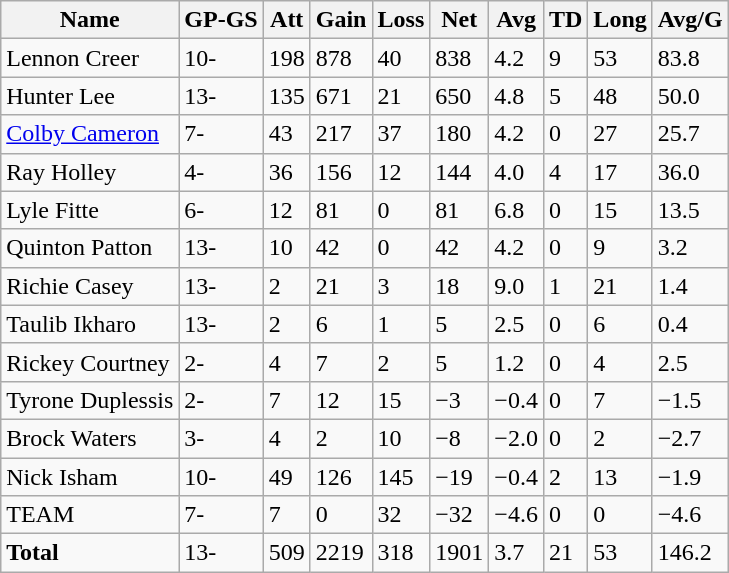<table class="wikitable" style="white-space:nowrap;">
<tr>
<th>Name</th>
<th>GP-GS</th>
<th>Att</th>
<th>Gain</th>
<th>Loss</th>
<th>Net</th>
<th>Avg</th>
<th>TD</th>
<th>Long</th>
<th>Avg/G</th>
</tr>
<tr>
<td>Lennon Creer</td>
<td>10-</td>
<td>198</td>
<td>878</td>
<td>40</td>
<td>838</td>
<td>4.2</td>
<td>9</td>
<td>53</td>
<td>83.8</td>
</tr>
<tr>
<td>Hunter Lee</td>
<td>13-</td>
<td>135</td>
<td>671</td>
<td>21</td>
<td>650</td>
<td>4.8</td>
<td>5</td>
<td>48</td>
<td>50.0</td>
</tr>
<tr>
<td><a href='#'>Colby Cameron</a></td>
<td>7-</td>
<td>43</td>
<td>217</td>
<td>37</td>
<td>180</td>
<td>4.2</td>
<td>0</td>
<td>27</td>
<td>25.7</td>
</tr>
<tr>
<td>Ray Holley</td>
<td>4-</td>
<td>36</td>
<td>156</td>
<td>12</td>
<td>144</td>
<td>4.0</td>
<td>4</td>
<td>17</td>
<td>36.0</td>
</tr>
<tr>
<td>Lyle Fitte</td>
<td>6-</td>
<td>12</td>
<td>81</td>
<td>0</td>
<td>81</td>
<td>6.8</td>
<td>0</td>
<td>15</td>
<td>13.5</td>
</tr>
<tr>
<td>Quinton Patton</td>
<td>13-</td>
<td>10</td>
<td>42</td>
<td>0</td>
<td>42</td>
<td>4.2</td>
<td>0</td>
<td>9</td>
<td>3.2</td>
</tr>
<tr>
<td>Richie Casey</td>
<td>13-</td>
<td>2</td>
<td>21</td>
<td>3</td>
<td>18</td>
<td>9.0</td>
<td>1</td>
<td>21</td>
<td>1.4</td>
</tr>
<tr>
<td>Taulib Ikharo</td>
<td>13-</td>
<td>2</td>
<td>6</td>
<td>1</td>
<td>5</td>
<td>2.5</td>
<td>0</td>
<td>6</td>
<td>0.4</td>
</tr>
<tr>
<td>Rickey Courtney</td>
<td>2-</td>
<td>4</td>
<td>7</td>
<td>2</td>
<td>5</td>
<td>1.2</td>
<td>0</td>
<td>4</td>
<td>2.5</td>
</tr>
<tr>
<td>Tyrone Duplessis</td>
<td>2-</td>
<td>7</td>
<td>12</td>
<td>15</td>
<td>−3</td>
<td>−0.4</td>
<td>0</td>
<td>7</td>
<td>−1.5</td>
</tr>
<tr>
<td>Brock Waters</td>
<td>3-</td>
<td>4</td>
<td>2</td>
<td>10</td>
<td>−8</td>
<td>−2.0</td>
<td>0</td>
<td>2</td>
<td>−2.7</td>
</tr>
<tr>
<td>Nick Isham</td>
<td>10-</td>
<td>49</td>
<td>126</td>
<td>145</td>
<td>−19</td>
<td>−0.4</td>
<td>2</td>
<td>13</td>
<td>−1.9</td>
</tr>
<tr>
<td>TEAM</td>
<td>7-</td>
<td>7</td>
<td>0</td>
<td>32</td>
<td>−32</td>
<td>−4.6</td>
<td>0</td>
<td>0</td>
<td>−4.6</td>
</tr>
<tr>
<td><strong>Total</strong></td>
<td>13-</td>
<td>509</td>
<td>2219</td>
<td>318</td>
<td>1901</td>
<td>3.7</td>
<td>21</td>
<td>53</td>
<td>146.2</td>
</tr>
</table>
